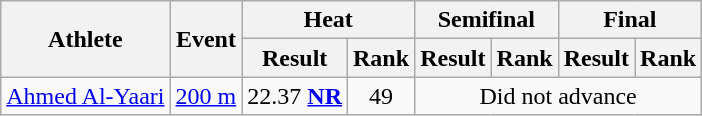<table class="wikitable">
<tr>
<th rowspan="2">Athlete</th>
<th rowspan="2">Event</th>
<th colspan="2">Heat</th>
<th colspan="2">Semifinal</th>
<th colspan="2">Final</th>
</tr>
<tr>
<th>Result</th>
<th>Rank</th>
<th>Result</th>
<th>Rank</th>
<th>Result</th>
<th>Rank</th>
</tr>
<tr style=text-align:center>
<td style=text-align:left><a href='#'>Ahmed Al-Yaari</a></td>
<td style=text-align:left><a href='#'>200 m</a></td>
<td>22.37 <strong><a href='#'>NR</a></strong></td>
<td>49</td>
<td colspan=4>Did not advance</td>
</tr>
</table>
